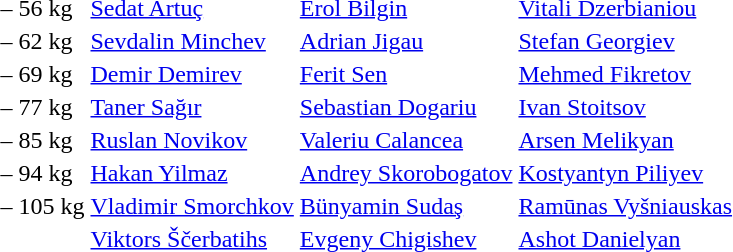<table>
<tr>
<td>– 56 kg<br></td>
<td> <a href='#'>Sedat Artuç</a></td>
<td> <a href='#'>Erol Bilgin</a></td>
<td> <a href='#'>Vitali Dzerbianiou</a></td>
</tr>
<tr>
<td>– 62 kg<br></td>
<td> <a href='#'>Sevdalin Minchev</a></td>
<td> <a href='#'>Adrian Jigau</a></td>
<td> <a href='#'>Stefan Georgiev</a></td>
</tr>
<tr>
<td>– 69 kg<br></td>
<td> <a href='#'>Demir Demirev</a></td>
<td> <a href='#'>Ferit Sen</a></td>
<td> <a href='#'>Mehmed Fikretov</a></td>
</tr>
<tr>
<td>– 77 kg<br></td>
<td> <a href='#'>Taner Sağır</a></td>
<td> <a href='#'>Sebastian Dogariu</a></td>
<td> <a href='#'>Ivan Stoitsov</a></td>
</tr>
<tr>
<td>– 85 kg<br></td>
<td> <a href='#'>Ruslan Novikov</a></td>
<td> <a href='#'>Valeriu Calancea</a></td>
<td> <a href='#'>Arsen Melikyan</a></td>
</tr>
<tr>
<td>– 94 kg<br></td>
<td> <a href='#'>Hakan Yilmaz</a></td>
<td> <a href='#'>Andrey Skorobogatov</a></td>
<td> <a href='#'>Kostyantyn Piliyev</a></td>
</tr>
<tr>
<td>– 105 kg<br></td>
<td> <a href='#'>Vladimir Smorchkov</a></td>
<td> <a href='#'>Bünyamin Sudaş</a></td>
<td> <a href='#'>Ramūnas Vyšniauskas</a></td>
</tr>
<tr>
<td><br></td>
<td> <a href='#'>Viktors Ščerbatihs</a></td>
<td> <a href='#'>Evgeny Chigishev</a></td>
<td> <a href='#'>Ashot Danielyan</a></td>
</tr>
</table>
